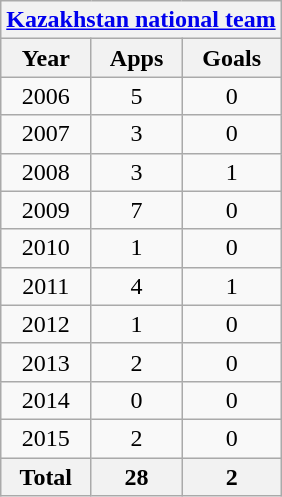<table class="wikitable" style="text-align:center">
<tr>
<th colspan=3><a href='#'>Kazakhstan national team</a></th>
</tr>
<tr>
<th>Year</th>
<th>Apps</th>
<th>Goals</th>
</tr>
<tr>
<td>2006</td>
<td>5</td>
<td>0</td>
</tr>
<tr>
<td>2007</td>
<td>3</td>
<td>0</td>
</tr>
<tr>
<td>2008</td>
<td>3</td>
<td>1</td>
</tr>
<tr>
<td>2009</td>
<td>7</td>
<td>0</td>
</tr>
<tr>
<td>2010</td>
<td>1</td>
<td>0</td>
</tr>
<tr>
<td>2011</td>
<td>4</td>
<td>1</td>
</tr>
<tr>
<td>2012</td>
<td>1</td>
<td>0</td>
</tr>
<tr>
<td>2013</td>
<td>2</td>
<td>0</td>
</tr>
<tr>
<td>2014</td>
<td>0</td>
<td>0</td>
</tr>
<tr>
<td>2015</td>
<td>2</td>
<td>0</td>
</tr>
<tr>
<th>Total</th>
<th>28</th>
<th>2</th>
</tr>
</table>
